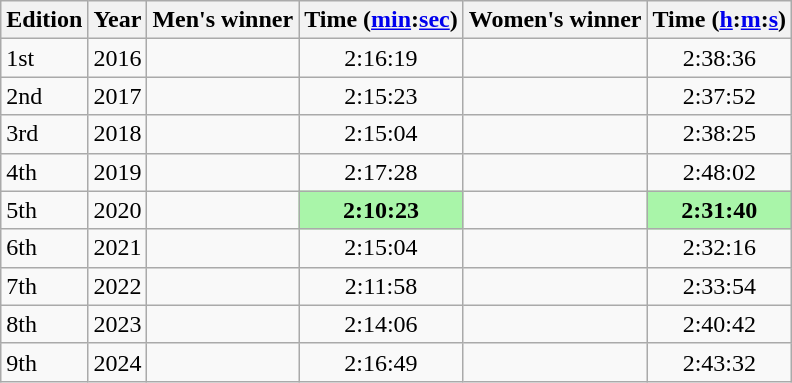<table class="wikitable">
<tr>
<th>Edition</th>
<th>Year</th>
<th>Men's winner</th>
<th>Time (<a href='#'>min</a>:<a href='#'>sec</a>)</th>
<th>Women's winner</th>
<th>Time (<a href='#'>h</a>:<a href='#'>m</a>:<a href='#'>s</a>)</th>
</tr>
<tr>
<td>1st</td>
<td>2016</td>
<td></td>
<td align=center>2:16:19</td>
<td></td>
<td align=center>2:38:36</td>
</tr>
<tr>
<td>2nd</td>
<td>2017</td>
<td></td>
<td align=center>2:15:23</td>
<td></td>
<td align=center>2:37:52</td>
</tr>
<tr>
<td>3rd</td>
<td>2018</td>
<td></td>
<td align=center>2:15:04</td>
<td></td>
<td align="center">2:38:25</td>
</tr>
<tr>
<td>4th</td>
<td>2019</td>
<td></td>
<td align=center>2:17:28</td>
<td></td>
<td align=center>2:48:02</td>
</tr>
<tr>
<td>5th</td>
<td>2020</td>
<td></td>
<td align=center bgcolor=#A9F5A9><strong>2:10:23</strong></td>
<td></td>
<td align=center bgcolor=#A9F5A9><strong>2:31:40</strong></td>
</tr>
<tr>
<td>6th</td>
<td>2021</td>
<td></td>
<td align=center>2:15:04</td>
<td></td>
<td align=center>2:32:16</td>
</tr>
<tr>
<td>7th</td>
<td>2022</td>
<td></td>
<td align=center>2:11:58</td>
<td></td>
<td align=center>2:33:54</td>
</tr>
<tr>
<td>8th</td>
<td>2023</td>
<td></td>
<td align=center>2:14:06</td>
<td></td>
<td align=center>2:40:42</td>
</tr>
<tr>
<td>9th</td>
<td>2024</td>
<td></td>
<td align=center>2:16:49</td>
<td></td>
<td align=center>2:43:32</td>
</tr>
</table>
